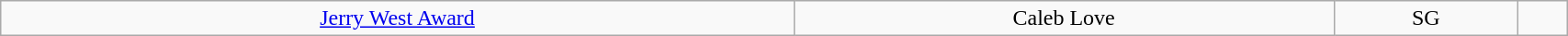<table class="wikitable" style="width: 90%;text-align: center;">
<tr align="center">
<td><a href='#'>Jerry West Award</a></td>
<td>Caleb Love</td>
<td>SG</td>
<td></td>
</tr>
</table>
